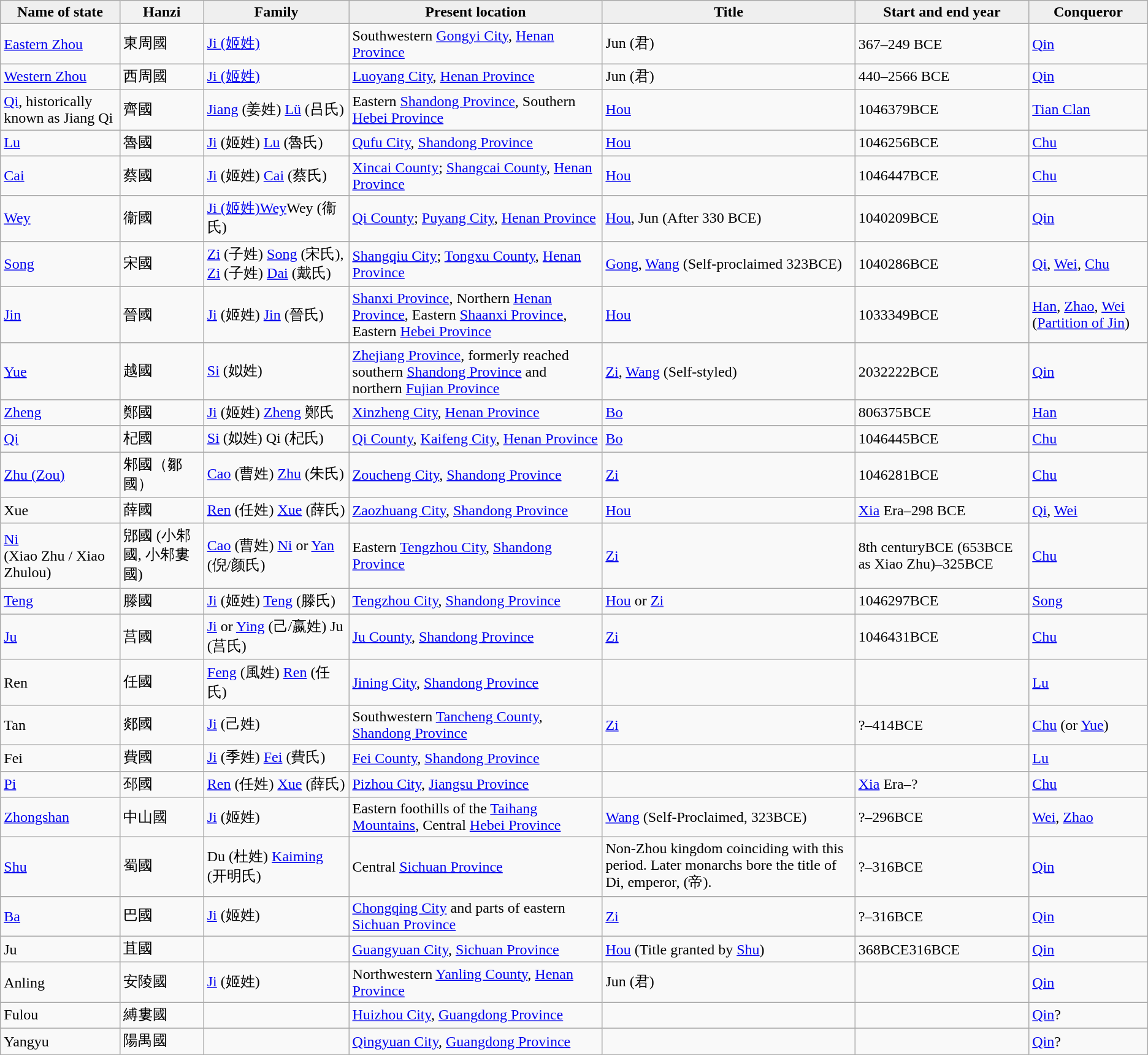<table class="wikitable">
<tr ---->
<th style="background:#efefef;">Name of state</th>
<th>Hanzi</th>
<th style="background:#efefef;">Family</th>
<th style="background:#efefef;">Present location</th>
<th style="background:#efefef;">Title</th>
<th style="background:#efefef;">Start and end year</th>
<th style="background:#efefef;">Conqueror</th>
</tr>
<tr>
<td><a href='#'>Eastern Zhou</a></td>
<td>東周國</td>
<td><a href='#'>Ji (姬姓)</a></td>
<td>Southwestern <a href='#'>Gongyi City</a>, <a href='#'>Henan Province</a></td>
<td>Jun (君)</td>
<td>367–249 BCE</td>
<td><a href='#'>Qin</a></td>
</tr>
<tr>
<td><a href='#'>Western Zhou</a></td>
<td>西周國</td>
<td><a href='#'>Ji (姬姓)</a></td>
<td><a href='#'>Luoyang City</a>, <a href='#'>Henan Province</a></td>
<td>Jun (君)</td>
<td>440–2566 BCE</td>
<td><a href='#'>Qin</a></td>
</tr>
<tr ---->
<td><a href='#'>Qi</a>, historically known as Jiang Qi</td>
<td>齊國</td>
<td><a href='#'>Jiang</a> (姜姓) <a href='#'>Lü</a> (吕氏)</td>
<td>Eastern <a href='#'>Shandong Province</a>, Southern <a href='#'>Hebei Province</a></td>
<td><a href='#'>Hou</a></td>
<td>1046379BCE</td>
<td><a href='#'>Tian Clan</a></td>
</tr>
<tr ---->
<td><a href='#'>Lu</a></td>
<td>魯國</td>
<td><a href='#'>Ji</a> (姬姓) <a href='#'>Lu</a> (魯氏)</td>
<td><a href='#'>Qufu City</a>, <a href='#'>Shandong Province</a></td>
<td><a href='#'>Hou</a></td>
<td>1046256BCE</td>
<td><a href='#'>Chu</a></td>
</tr>
<tr ---->
<td><a href='#'>Cai</a></td>
<td>蔡國</td>
<td><a href='#'>Ji</a> (姬姓) <a href='#'>Cai</a> (蔡氏)</td>
<td><a href='#'>Xincai County</a>; <a href='#'>Shangcai County</a>, <a href='#'>Henan Province</a></td>
<td><a href='#'>Hou</a></td>
<td>1046447BCE</td>
<td><a href='#'>Chu</a></td>
</tr>
<tr ---->
<td><a href='#'>Wey</a></td>
<td>衞國</td>
<td><a href='#'>Ji (姬姓)Wey</a>Wey (衞氏)</td>
<td><a href='#'>Qi County</a>; <a href='#'>Puyang City</a>, <a href='#'>Henan Province</a></td>
<td><a href='#'>Hou</a>, Jun (After 330 BCE)</td>
<td>1040209BCE</td>
<td><a href='#'>Qin</a></td>
</tr>
<tr ---->
<td><a href='#'>Song</a></td>
<td>宋國</td>
<td><a href='#'>Zi</a> (子姓) <a href='#'>Song</a> (宋氏), <a href='#'>Zi</a> (子姓) <a href='#'>Dai</a> (戴氏)</td>
<td><a href='#'>Shangqiu City</a>; <a href='#'>Tongxu County</a>, <a href='#'>Henan Province</a></td>
<td><a href='#'>Gong</a>, <a href='#'>Wang</a> (Self-proclaimed 323BCE)</td>
<td>1040286BCE</td>
<td><a href='#'>Qi</a>, <a href='#'>Wei</a>, <a href='#'>Chu</a></td>
</tr>
<tr ---->
<td><a href='#'>Jin</a></td>
<td>晉國</td>
<td><a href='#'>Ji</a> (姬姓) <a href='#'>Jin</a> (晉氏)</td>
<td><a href='#'>Shanxi Province</a>, Northern <a href='#'>Henan Province</a>, Eastern <a href='#'>Shaanxi Province</a>, Eastern <a href='#'>Hebei Province</a></td>
<td><a href='#'>Hou</a></td>
<td>1033349BCE</td>
<td><a href='#'>Han</a>, <a href='#'>Zhao</a>, <a href='#'>Wei</a> (<a href='#'>Partition of Jin</a>)</td>
</tr>
<tr ---->
<td><a href='#'>Yue</a></td>
<td>越國</td>
<td><a href='#'>Si</a> (姒姓)</td>
<td><a href='#'>Zhejiang Province</a>, formerly reached southern <a href='#'>Shandong Province</a> and northern <a href='#'>Fujian Province</a></td>
<td><a href='#'>Zi</a>, <a href='#'>Wang</a> (Self-styled)</td>
<td>2032222BCE</td>
<td><a href='#'>Qin</a></td>
</tr>
<tr ---->
<td><a href='#'>Zheng</a></td>
<td>鄭國</td>
<td><a href='#'>Ji</a> (姬姓) <a href='#'>Zheng</a> 鄭氏</td>
<td><a href='#'>Xinzheng City</a>, <a href='#'>Henan Province</a></td>
<td><a href='#'>Bo</a></td>
<td>806375BCE</td>
<td><a href='#'>Han</a></td>
</tr>
<tr ---->
<td><a href='#'>Qi</a></td>
<td>杞國</td>
<td><a href='#'>Si</a> (姒姓) Qi (杞氏)</td>
<td><a href='#'>Qi County</a>, <a href='#'>Kaifeng City</a>, <a href='#'>Henan Province</a></td>
<td><a href='#'>Bo</a></td>
<td>1046445BCE</td>
<td><a href='#'>Chu</a></td>
</tr>
<tr ---->
<td><a href='#'>Zhu (Zou)</a></td>
<td>邾國（鄒國）</td>
<td><a href='#'>Cao</a> (曹姓) <a href='#'>Zhu</a> (朱氏)</td>
<td><a href='#'>Zoucheng City</a>, <a href='#'>Shandong Province</a></td>
<td><a href='#'>Zi</a></td>
<td>1046281BCE</td>
<td><a href='#'>Chu</a></td>
</tr>
<tr ---->
<td>Xue</td>
<td>薛國</td>
<td><a href='#'>Ren</a> (任姓) <a href='#'>Xue</a> (薛氏)</td>
<td><a href='#'>Zaozhuang City</a>, <a href='#'>Shandong Province</a></td>
<td><a href='#'>Hou</a></td>
<td><a href='#'>Xia</a> Era–298 BCE</td>
<td><a href='#'>Qi</a>, <a href='#'>Wei</a></td>
</tr>
<tr ---->
<td><a href='#'>Ni</a><br>(Xiao Zhu / Xiao Zhulou)</td>
<td>郳國 (小邾國, 小邾婁國)</td>
<td><a href='#'>Cao</a> (曹姓) <a href='#'>Ni</a> or <a href='#'>Yan</a> (倪/颜氏)</td>
<td>Eastern <a href='#'>Tengzhou City</a>, <a href='#'>Shandong Province</a></td>
<td><a href='#'>Zi</a></td>
<td> 8th centuryBCE (653BCE as Xiao Zhu)–325BCE</td>
<td><a href='#'>Chu</a></td>
</tr>
<tr ---->
<td><a href='#'>Teng</a></td>
<td>滕國</td>
<td><a href='#'>Ji</a> (姬姓) <a href='#'>Teng</a> (滕氏)</td>
<td><a href='#'>Tengzhou City</a>, <a href='#'>Shandong Province</a></td>
<td><a href='#'>Hou</a> or <a href='#'>Zi</a></td>
<td>1046297BCE</td>
<td><a href='#'>Song</a></td>
</tr>
<tr ---->
<td><a href='#'>Ju</a></td>
<td>莒國</td>
<td><a href='#'>Ji</a> or <a href='#'>Ying</a> (己/嬴姓) Ju (莒氏)</td>
<td><a href='#'>Ju County</a>, <a href='#'>Shandong Province</a></td>
<td><a href='#'>Zi</a></td>
<td>1046431BCE</td>
<td><a href='#'>Chu</a></td>
</tr>
<tr ---->
<td>Ren</td>
<td>任國</td>
<td><a href='#'>Feng</a> (風姓) <a href='#'>Ren</a> (任氏)</td>
<td><a href='#'>Jining City</a>, <a href='#'>Shandong Province</a></td>
<td></td>
<td></td>
<td><a href='#'>Lu</a></td>
</tr>
<tr ---->
<td>Tan</td>
<td>郯國</td>
<td><a href='#'>Ji</a> (己姓)</td>
<td>Southwestern <a href='#'>Tancheng County</a>, <a href='#'>Shandong Province</a></td>
<td><a href='#'>Zi</a></td>
<td>?–414BCE</td>
<td><a href='#'>Chu</a> (or <a href='#'>Yue</a>)</td>
</tr>
<tr ---->
<td>Fei</td>
<td>費國</td>
<td><a href='#'>Ji</a> (季姓) <a href='#'>Fei</a> (費氏)</td>
<td><a href='#'>Fei County</a>, <a href='#'>Shandong Province</a></td>
<td></td>
<td></td>
<td><a href='#'>Lu</a></td>
</tr>
<tr ---->
<td><a href='#'>Pi</a></td>
<td>邳國</td>
<td><a href='#'>Ren</a> (任姓) <a href='#'>Xue</a> (薛氏)</td>
<td><a href='#'>Pizhou City</a>, <a href='#'>Jiangsu Province</a></td>
<td></td>
<td><a href='#'>Xia</a> Era–?</td>
<td><a href='#'>Chu</a></td>
</tr>
<tr ---->
<td><a href='#'>Zhongshan</a></td>
<td>中山國</td>
<td><a href='#'>Ji</a> (姬姓)</td>
<td>Eastern foothills of the <a href='#'>Taihang Mountains</a>, Central <a href='#'>Hebei Province</a></td>
<td><a href='#'>Wang</a> (Self-Proclaimed, 323BCE)</td>
<td>?–296BCE</td>
<td><a href='#'>Wei</a>, <a href='#'>Zhao</a></td>
</tr>
<tr ---->
<td><a href='#'>Shu</a></td>
<td>蜀國</td>
<td>Du (杜姓) <a href='#'>Kaiming</a> (开明氏)</td>
<td>Central <a href='#'>Sichuan Province</a></td>
<td>Non-Zhou kingdom coinciding with this period. Later monarchs bore the title of Di, emperor, (帝).</td>
<td>?–316BCE</td>
<td><a href='#'>Qin</a></td>
</tr>
<tr ---->
<td><a href='#'>Ba</a></td>
<td>巴國</td>
<td><a href='#'>Ji</a> (姬姓)</td>
<td><a href='#'>Chongqing City</a> and parts of eastern <a href='#'>Sichuan Province</a></td>
<td><a href='#'>Zi</a></td>
<td>?–316BCE</td>
<td><a href='#'>Qin</a></td>
</tr>
<tr ---->
<td>Ju</td>
<td>苴國</td>
<td></td>
<td><a href='#'>Guangyuan City</a>, <a href='#'>Sichuan Province</a></td>
<td><a href='#'>Hou</a> (Title granted by <a href='#'>Shu</a>)</td>
<td>368BCE316BCE</td>
<td><a href='#'>Qin</a></td>
</tr>
<tr ---->
<td>Anling</td>
<td>安陵國</td>
<td><a href='#'>Ji</a> (姬姓)</td>
<td>Northwestern <a href='#'>Yanling County</a>, <a href='#'>Henan Province</a></td>
<td>Jun (君)</td>
<td></td>
<td><a href='#'>Qin</a></td>
</tr>
<tr>
<td>Fulou</td>
<td>縛婁國</td>
<td></td>
<td><a href='#'>Huizhou City</a>, <a href='#'>Guangdong Province</a></td>
<td></td>
<td></td>
<td><a href='#'>Qin</a>?</td>
</tr>
<tr>
<td>Yangyu</td>
<td>陽禺國</td>
<td></td>
<td><a href='#'>Qingyuan City</a>, <a href='#'>Guangdong Province</a></td>
<td></td>
<td></td>
<td><a href='#'>Qin</a>?</td>
</tr>
</table>
